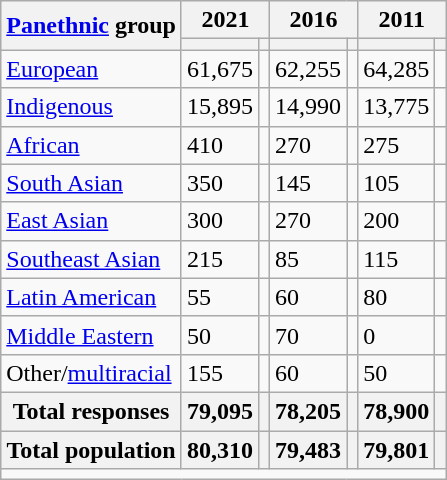<table class="wikitable collapsible sortable">
<tr>
<th rowspan="2"><a href='#'>Panethnic</a> group</th>
<th colspan="2">2021</th>
<th colspan="2">2016</th>
<th colspan="2">2011</th>
</tr>
<tr>
<th><a href='#'></a></th>
<th></th>
<th></th>
<th></th>
<th></th>
<th></th>
</tr>
<tr>
<td><a href='#'>European</a></td>
<td>61,675</td>
<td></td>
<td>62,255</td>
<td></td>
<td>64,285</td>
<td></td>
</tr>
<tr>
<td><a href='#'>Indigenous</a></td>
<td>15,895</td>
<td></td>
<td>14,990</td>
<td></td>
<td>13,775</td>
<td></td>
</tr>
<tr>
<td><a href='#'>African</a></td>
<td>410</td>
<td></td>
<td>270</td>
<td></td>
<td>275</td>
<td></td>
</tr>
<tr>
<td><a href='#'>South Asian</a></td>
<td>350</td>
<td></td>
<td>145</td>
<td></td>
<td>105</td>
<td></td>
</tr>
<tr>
<td><a href='#'>East Asian</a></td>
<td>300</td>
<td></td>
<td>270</td>
<td></td>
<td>200</td>
<td></td>
</tr>
<tr>
<td><a href='#'>Southeast Asian</a></td>
<td>215</td>
<td></td>
<td>85</td>
<td></td>
<td>115</td>
<td></td>
</tr>
<tr>
<td><a href='#'>Latin American</a></td>
<td>55</td>
<td></td>
<td>60</td>
<td></td>
<td>80</td>
<td></td>
</tr>
<tr>
<td><a href='#'>Middle Eastern</a></td>
<td>50</td>
<td></td>
<td>70</td>
<td></td>
<td>0</td>
<td></td>
</tr>
<tr>
<td>Other/<a href='#'>multiracial</a></td>
<td>155</td>
<td></td>
<td>60</td>
<td></td>
<td>50</td>
<td></td>
</tr>
<tr>
<th>Total responses</th>
<th>79,095</th>
<th></th>
<th>78,205</th>
<th></th>
<th>78,900</th>
<th></th>
</tr>
<tr class="sortbottom">
<th>Total population</th>
<th>80,310</th>
<th></th>
<th>79,483</th>
<th></th>
<th>79,801</th>
<th></th>
</tr>
<tr class="sortbottom">
<td colspan="15"></td>
</tr>
</table>
